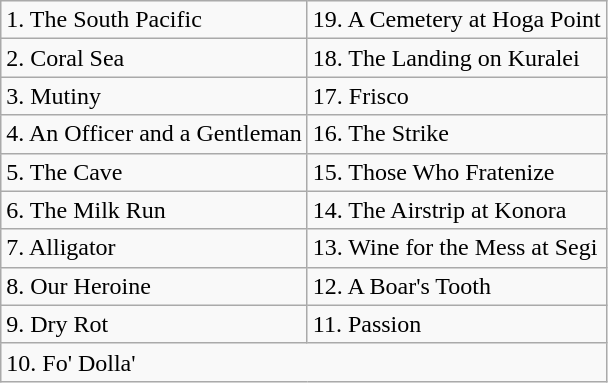<table class="wikitable">
<tr>
<td>1. The South Pacific</td>
<td>19. A Cemetery at Hoga Point</td>
</tr>
<tr>
<td>2. Coral Sea</td>
<td>18. The Landing on Kuralei</td>
</tr>
<tr>
<td>3. Mutiny</td>
<td>17. Frisco</td>
</tr>
<tr>
<td>4. An Officer and a Gentleman</td>
<td>16. The Strike</td>
</tr>
<tr>
<td>5. The Cave</td>
<td>15. Those Who Fratenize</td>
</tr>
<tr>
<td>6. The Milk Run</td>
<td>14. The Airstrip at Konora</td>
</tr>
<tr>
<td>7. Alligator</td>
<td>13. Wine for the Mess at Segi</td>
</tr>
<tr>
<td>8. Our Heroine</td>
<td>12. A Boar's Tooth</td>
</tr>
<tr>
<td>9. Dry Rot</td>
<td>11. Passion</td>
</tr>
<tr>
<td colspan="2">10. Fo' Dolla'</td>
</tr>
</table>
